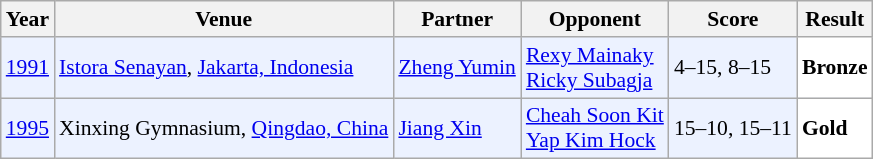<table class="sortable wikitable" style="font-size: 90%;">
<tr>
<th>Year</th>
<th>Venue</th>
<th>Partner</th>
<th>Opponent</th>
<th>Score</th>
<th>Result</th>
</tr>
<tr style="background:#ECF2FF">
<td align="center"><a href='#'>1991</a></td>
<td align="left"><a href='#'>Istora Senayan</a>, <a href='#'>Jakarta, Indonesia</a></td>
<td align="left"> <a href='#'>Zheng Yumin</a></td>
<td align="left"> <a href='#'>Rexy Mainaky</a> <br>  <a href='#'>Ricky Subagja</a></td>
<td align="left">4–15, 8–15</td>
<td style="text-align:left; background:white"> <strong>Bronze</strong></td>
</tr>
<tr style="background:#ECF2FF">
<td align="center"><a href='#'>1995</a></td>
<td align="left">Xinxing Gymnasium, <a href='#'>Qingdao, China</a></td>
<td align="left"> <a href='#'>Jiang Xin</a></td>
<td align="left"> <a href='#'>Cheah Soon Kit</a> <br>  <a href='#'>Yap Kim Hock</a></td>
<td align="left">15–10, 15–11</td>
<td style="text-align:left; background:white"> <strong>Gold</strong></td>
</tr>
</table>
